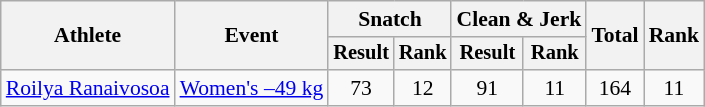<table class="wikitable" style="font-size:90%">
<tr>
<th rowspan="2">Athlete</th>
<th rowspan="2">Event</th>
<th colspan="2">Snatch</th>
<th colspan="2">Clean & Jerk</th>
<th rowspan="2">Total</th>
<th rowspan="2">Rank</th>
</tr>
<tr style="font-size:95%">
<th>Result</th>
<th>Rank</th>
<th>Result</th>
<th>Rank</th>
</tr>
<tr align=center>
<td align=left><a href='#'>Roilya Ranaivosoa</a></td>
<td align=left><a href='#'>Women's –49 kg</a></td>
<td>73</td>
<td>12</td>
<td>91</td>
<td>11</td>
<td>164</td>
<td>11</td>
</tr>
</table>
